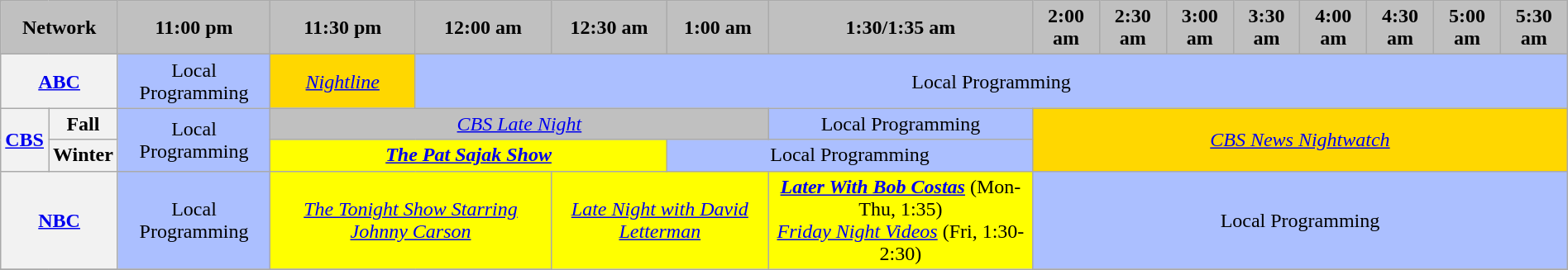<table class="wikitable" style="width:100%;margin-right:0;text-align:center">
<tr>
<th colspan="2" style="background-color:#C0C0C0;text-align:center">Network</th>
<th style="background-color:#C0C0C0;text-align:center">11:00 pm</th>
<th style="background-color:#C0C0C0;text-align:center">11:30 pm</th>
<th style="background-color:#C0C0C0;text-align:center">12:00 am</th>
<th style="background-color:#C0C0C0;text-align:center">12:30 am</th>
<th style="background-color:#C0C0C0;text-align:center">1:00 am</th>
<th style="background-color:#C0C0C0;text-align:center">1:30/1:35 am</th>
<th style="background-color:#C0C0C0;text-align:center">2:00 am</th>
<th style="background-color:#C0C0C0;text-align:center">2:30 am</th>
<th style="background-color:#C0C0C0;text-align:center">3:00 am</th>
<th style="background-color:#C0C0C0;text-align:center">3:30 am</th>
<th style="background-color:#C0C0C0;text-align:center">4:00 am</th>
<th style="background-color:#C0C0C0;text-align:center">4:30 am</th>
<th style="background-color:#C0C0C0;text-align:center">5:00 am</th>
<th style="background-color:#C0C0C0;text-align:center">5:30 am</th>
</tr>
<tr>
<th colspan="2"><a href='#'>ABC</a></th>
<td colspan="1"  style="background:#abbfff">Local Programming</td>
<td colspan="1"  style="background:gold"><em><a href='#'>Nightline</a></em></td>
<td colspan="12"  style="background:#abbfff">Local Programming</td>
</tr>
<tr>
<th colspan="1" rowspan="2"><a href='#'>CBS</a></th>
<th>Fall</th>
<td colspan="1" rowspan="2" style="background:#abbfff">Local Programming</td>
<td colspan="4" style="background:#C0C0C0"><em><a href='#'>CBS Late Night</a></em></td>
<td colspan="1" style="background:#abbfff">Local Programming</td>
<td colspan="8" rowspan="2" style="background:gold"><em><a href='#'>CBS News Nightwatch</a></em></td>
</tr>
<tr>
<th>Winter</th>
<td colspan="3" style="background:yellow"><strong><em><a href='#'>The Pat Sajak Show</a></em></strong></td>
<td colspan="2" style="background:#abbfff">Local Programming</td>
</tr>
<tr>
<th colspan="2"><a href='#'>NBC</a></th>
<td colspan="1" style="background:#abbfff">Local Programming</td>
<td colspan="2" style="background:yellow"><em><a href='#'>The Tonight Show Starring Johnny Carson</a></em></td>
<td colspan="2" rowspan="3" style="background:yellow"><em><a href='#'>Late Night with David Letterman</a></em></td>
<td colspan="1" rowspan="3" style="background:yellow"><strong><em><a href='#'>Later With Bob Costas</a></em></strong> (Mon-Thu, 1:35) <br> <em><a href='#'>Friday Night Videos</a></em> (Fri, 1:30-2:30)</td>
<td colspan="8" style="background:#abbfff">Local Programming</td>
</tr>
<tr>
</tr>
</table>
